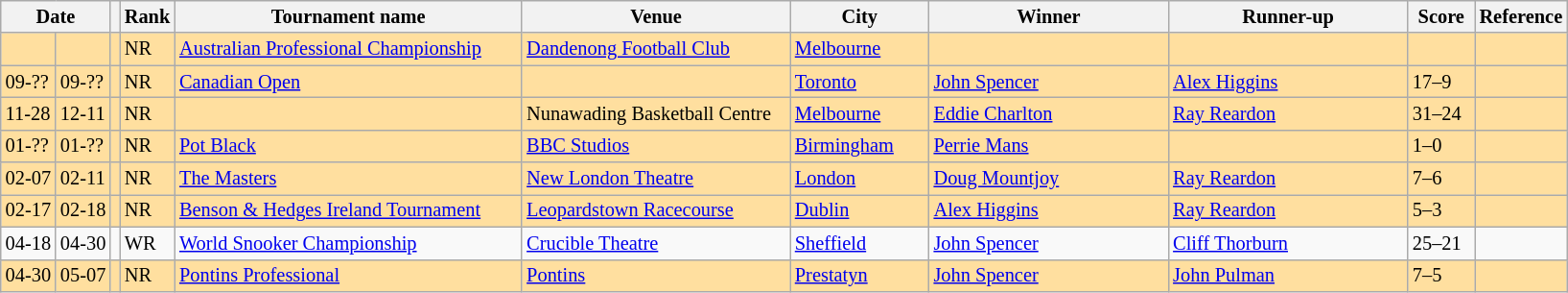<table class="wikitable" style="font-size: 85%">
<tr>
<th colspan="2" width=40 align="center">Date</th>
<th></th>
<th>Rank</th>
<th width=235>Tournament name</th>
<th width=180>Venue</th>
<th width=90>City</th>
<th width=160>Winner</th>
<th width=160>Runner-up</th>
<th width=40>Score</th>
<th width=20>Reference</th>
</tr>
<tr bgcolor="#ffdf9f">
<td></td>
<td></td>
<td></td>
<td>NR</td>
<td><a href='#'>Australian Professional Championship</a></td>
<td><a href='#'>Dandenong Football Club</a></td>
<td><a href='#'>Melbourne</a></td>
<td></td>
<td></td>
<td></td>
<td></td>
</tr>
<tr bgcolor="#ffdf9f">
<td>09-??</td>
<td>09-??</td>
<td></td>
<td>NR</td>
<td><a href='#'>Canadian Open</a></td>
<td></td>
<td><a href='#'>Toronto</a></td>
<td> <a href='#'>John Spencer</a></td>
<td> <a href='#'>Alex Higgins</a></td>
<td>17–9</td>
<td></td>
</tr>
<tr bgcolor="#ffdf9f">
<td>11-28</td>
<td>12-11</td>
<td></td>
<td>NR</td>
<td></td>
<td>Nunawading Basketball Centre</td>
<td><a href='#'>Melbourne</a></td>
<td> <a href='#'>Eddie Charlton</a></td>
<td> <a href='#'>Ray Reardon</a></td>
<td>31–24</td>
<td></td>
</tr>
<tr bgcolor="#ffdf9f">
<td>01-??</td>
<td>01-??</td>
<td></td>
<td>NR</td>
<td><a href='#'>Pot Black</a></td>
<td><a href='#'>BBC Studios</a></td>
<td><a href='#'>Birmingham</a></td>
<td> <a href='#'>Perrie Mans</a></td>
<td></td>
<td>1–0</td>
<td></td>
</tr>
<tr bgcolor="#ffdf9f">
<td>02-07</td>
<td>02-11</td>
<td></td>
<td>NR</td>
<td><a href='#'>The Masters</a></td>
<td><a href='#'>New London Theatre</a></td>
<td><a href='#'>London</a></td>
<td> <a href='#'>Doug Mountjoy</a></td>
<td> <a href='#'>Ray Reardon</a></td>
<td>7–6</td>
<td></td>
</tr>
<tr bgcolor="#ffdf9f">
<td>02-17</td>
<td>02-18</td>
<td></td>
<td>NR</td>
<td><a href='#'>Benson & Hedges Ireland Tournament</a></td>
<td><a href='#'>Leopardstown Racecourse</a></td>
<td><a href='#'>Dublin</a></td>
<td> <a href='#'>Alex Higgins</a></td>
<td> <a href='#'>Ray Reardon</a></td>
<td>5–3</td>
<td></td>
</tr>
<tr>
<td>04-18</td>
<td>04-30</td>
<td></td>
<td>WR</td>
<td><a href='#'>World Snooker Championship</a></td>
<td><a href='#'>Crucible Theatre</a></td>
<td><a href='#'>Sheffield</a></td>
<td> <a href='#'>John Spencer</a></td>
<td> <a href='#'>Cliff Thorburn</a></td>
<td>25–21</td>
<td></td>
</tr>
<tr bgcolor="#ffdf9f">
<td>04-30</td>
<td>05-07</td>
<td></td>
<td>NR</td>
<td><a href='#'>Pontins Professional</a></td>
<td><a href='#'>Pontins</a></td>
<td><a href='#'>Prestatyn</a></td>
<td> <a href='#'>John Spencer</a></td>
<td> <a href='#'>John Pulman</a></td>
<td>7–5</td>
<td></td>
</tr>
</table>
